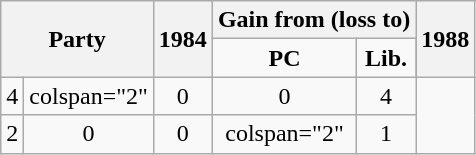<table class="wikitable"  style="text-align:center;">
<tr>
<th rowspan="2" colspan="2">Party</th>
<th rowspan="2">1984</th>
<th colspan="4">Gain from (loss to)</th>
<th rowspan="2">1988</th>
</tr>
<tr>
<td><strong>PC</strong></td>
<td><strong>Lib.</strong></td>
</tr>
<tr>
<td>4</td>
<td>colspan="2" </td>
<td>0</td>
<td>0</td>
<td>4</td>
</tr>
<tr>
<td>2</td>
<td>0</td>
<td>0</td>
<td>colspan="2" </td>
<td>1</td>
</tr>
</table>
